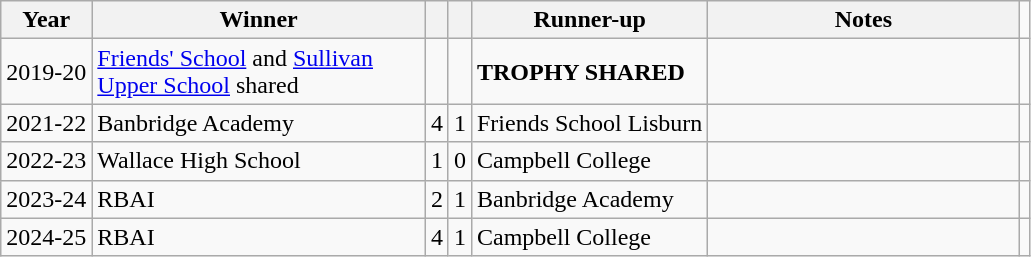<table class="wikitable">
<tr>
<th>Year</th>
<th>Winner</th>
<th></th>
<th></th>
<th>Runner-up</th>
<th width="200">Notes</th>
</tr>
<tr>
<td align="center">2019-20</td>
<td width="215"><a href='#'>Friends' School</a> and <a href='#'>Sullivan Upper School</a> shared</td>
<td></td>
<td></td>
<td><strong>TROPHY SHARED</strong></td>
<td></td>
<td></td>
</tr>
<tr>
<td>2021-22</td>
<td>Banbridge Academy</td>
<td>4</td>
<td>1</td>
<td>Friends School Lisburn</td>
<td></td>
<td></td>
</tr>
<tr>
<td>2022-23</td>
<td>Wallace High School</td>
<td>1</td>
<td>0</td>
<td>Campbell College</td>
<td></td>
<td></td>
</tr>
<tr>
<td>2023-24</td>
<td>RBAI</td>
<td>2</td>
<td>1</td>
<td>Banbridge Academy</td>
<td></td>
<td></td>
</tr>
<tr>
<td>2024-25</td>
<td>RBAI</td>
<td>4</td>
<td>1</td>
<td>Campbell College</td>
<td></td>
<td></td>
</tr>
</table>
